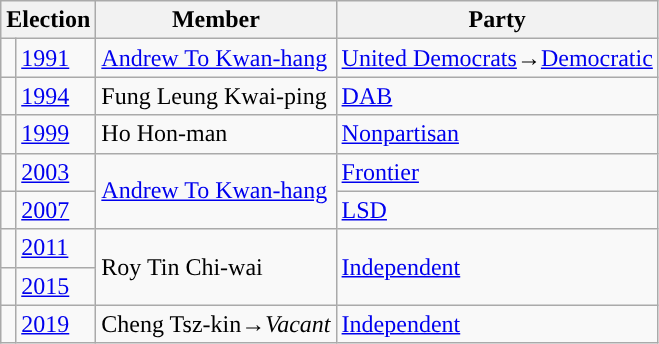<table class="wikitable">
<tr>
<th colspan="2">Election</th>
<th>Member</th>
<th>Party</th>
</tr>
<tr>
<td style="background-color: "></td>
<td><a href='#'>1991</a></td>
<td><a href='#'>Andrew To Kwan-hang</a></td>
<td><a href='#'>United Democrats</a>→<a href='#'>Democratic</a></td>
</tr>
<tr>
<td style="background-color: "></td>
<td><a href='#'>1994</a></td>
<td>Fung Leung Kwai-ping</td>
<td><a href='#'>DAB</a></td>
</tr>
<tr>
<td style="background-color: "></td>
<td><a href='#'>1999</a></td>
<td>Ho Hon-man</td>
<td><a href='#'>Nonpartisan</a></td>
</tr>
<tr>
<td style="background-color: "></td>
<td><a href='#'>2003</a></td>
<td rowspan=2><a href='#'>Andrew To Kwan-hang</a></td>
<td><a href='#'>Frontier</a></td>
</tr>
<tr>
<td style="background-color: "></td>
<td><a href='#'>2007</a></td>
<td><a href='#'>LSD</a></td>
</tr>
<tr>
<td style="background-color: "></td>
<td><a href='#'>2011</a></td>
<td rowspan=2>Roy Tin Chi-wai</td>
<td rowspan=2><a href='#'>Independent</a></td>
</tr>
<tr>
<td style="background-color: "></td>
<td><a href='#'>2015</a></td>
</tr>
<tr>
<td style="background-color: "></td>
<td><a href='#'>2019</a></td>
<td>Cheng Tsz-kin→<em>Vacant</em></td>
<td><a href='#'>Independent</a></td>
</tr>
</table>
